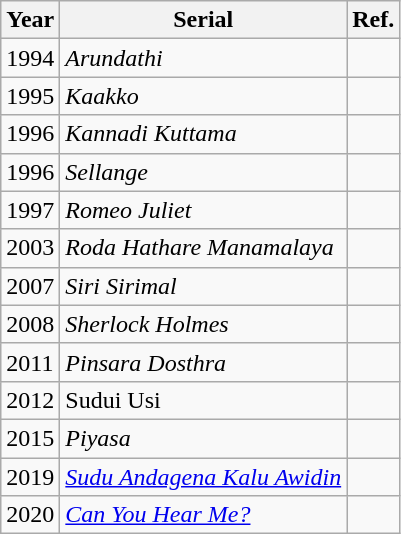<table class="wikitable">
<tr>
<th>Year</th>
<th>Serial</th>
<th>Ref.</th>
</tr>
<tr>
<td>1994</td>
<td><em>Arundathi</em></td>
<td></td>
</tr>
<tr>
<td>1995</td>
<td><em>Kaakko</em></td>
<td></td>
</tr>
<tr>
<td>1996</td>
<td><em>Kannadi Kuttama</em></td>
<td></td>
</tr>
<tr>
<td>1996</td>
<td><em>Sellange</em></td>
<td></td>
</tr>
<tr>
<td>1997</td>
<td><em>Romeo Juliet</em></td>
<td></td>
</tr>
<tr>
<td>2003</td>
<td><em>Roda Hathare Manamalaya</em></td>
<td></td>
</tr>
<tr>
<td>2007</td>
<td><em>Siri Sirimal</em></td>
<td></td>
</tr>
<tr>
<td>2008</td>
<td><em>Sherlock Holmes</em></td>
<td></td>
</tr>
<tr>
<td>2011</td>
<td><em>Pinsara Dosthra</em></td>
<td></td>
</tr>
<tr>
<td>2012</td>
<td>Sudui Usi</td>
<td></td>
</tr>
<tr>
<td>2015</td>
<td><em>Piyasa</em></td>
<td></td>
</tr>
<tr =>
<td>2019</td>
<td><em><a href='#'>Sudu Andagena Kalu Awidin</a></em></td>
<td></td>
</tr>
<tr>
<td>2020</td>
<td><em><a href='#'>Can You Hear Me?</a></em></td>
<td></td>
</tr>
</table>
